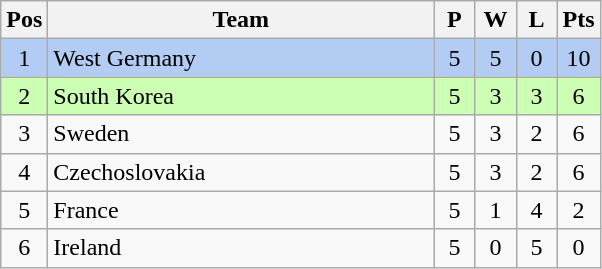<table class="wikitable" style="font-size: 100%">
<tr>
<th width=15>Pos</th>
<th width=250>Team</th>
<th width=20>P</th>
<th width=20>W</th>
<th width=20>L</th>
<th width=20>Pts</th>
</tr>
<tr align=center style="background: #b2ccf4;">
<td>1</td>
<td align="left"> West Germany</td>
<td>5</td>
<td>5</td>
<td>0</td>
<td>10</td>
</tr>
<tr align=center style="background: #ccffb3;">
<td>2</td>
<td align="left"> South Korea</td>
<td>5</td>
<td>3</td>
<td>3</td>
<td>6</td>
</tr>
<tr align=center>
<td>3</td>
<td align="left"> Sweden</td>
<td>5</td>
<td>3</td>
<td>2</td>
<td>6</td>
</tr>
<tr align=center>
<td>4</td>
<td align="left"> Czechoslovakia</td>
<td>5</td>
<td>3</td>
<td>2</td>
<td>6</td>
</tr>
<tr align=center>
<td>5</td>
<td align="left"> France</td>
<td>5</td>
<td>1</td>
<td>4</td>
<td>2</td>
</tr>
<tr align=center>
<td>6</td>
<td align="left"> Ireland</td>
<td>5</td>
<td>0</td>
<td>5</td>
<td>0</td>
</tr>
</table>
